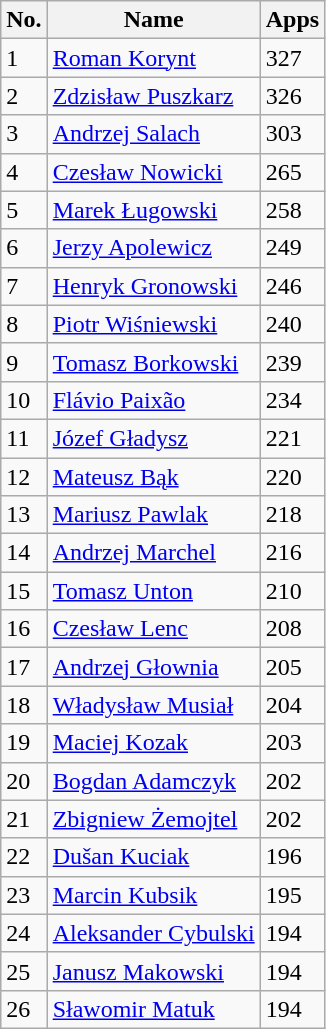<table class="wikitable" style="display: inline-table;">
<tr>
<th>No.</th>
<th>Name</th>
<th>Apps</th>
</tr>
<tr>
<td>1</td>
<td><a href='#'>Roman Korynt</a></td>
<td>327</td>
</tr>
<tr>
<td>2</td>
<td><a href='#'>Zdzisław Puszkarz</a></td>
<td>326</td>
</tr>
<tr>
<td>3</td>
<td><a href='#'>Andrzej Salach</a></td>
<td>303</td>
</tr>
<tr>
<td>4</td>
<td><a href='#'>Czesław Nowicki</a></td>
<td>265</td>
</tr>
<tr>
<td>5</td>
<td><a href='#'>Marek Ługowski</a></td>
<td>258</td>
</tr>
<tr>
<td>6</td>
<td><a href='#'>Jerzy Apolewicz</a></td>
<td>249</td>
</tr>
<tr>
<td>7</td>
<td><a href='#'>Henryk Gronowski</a></td>
<td>246</td>
</tr>
<tr>
<td>8</td>
<td><a href='#'>Piotr Wiśniewski</a></td>
<td>240</td>
</tr>
<tr>
<td>9</td>
<td><a href='#'>Tomasz Borkowski</a></td>
<td>239</td>
</tr>
<tr>
<td>10</td>
<td><a href='#'>Flávio Paixão</a></td>
<td>234</td>
</tr>
<tr>
<td>11</td>
<td><a href='#'>Józef Gładysz</a></td>
<td>221</td>
</tr>
<tr>
<td>12</td>
<td><a href='#'>Mateusz Bąk</a></td>
<td>220</td>
</tr>
<tr>
<td>13</td>
<td><a href='#'>Mariusz Pawlak</a></td>
<td>218</td>
</tr>
<tr>
<td>14</td>
<td><a href='#'>Andrzej Marchel</a></td>
<td>216</td>
</tr>
<tr>
<td>15</td>
<td><a href='#'>Tomasz Unton</a></td>
<td>210</td>
</tr>
<tr>
<td>16</td>
<td><a href='#'>Czesław Lenc</a></td>
<td>208</td>
</tr>
<tr>
<td>17</td>
<td><a href='#'>Andrzej Głownia</a></td>
<td>205</td>
</tr>
<tr>
<td>18</td>
<td><a href='#'>Władysław Musiał</a></td>
<td>204</td>
</tr>
<tr>
<td>19</td>
<td><a href='#'>Maciej Kozak</a></td>
<td>203</td>
</tr>
<tr>
<td>20</td>
<td><a href='#'>Bogdan Adamczyk</a></td>
<td>202</td>
</tr>
<tr>
<td>21</td>
<td><a href='#'>Zbigniew Żemojtel</a></td>
<td>202</td>
</tr>
<tr>
<td>22</td>
<td><a href='#'>Dušan Kuciak</a></td>
<td>196</td>
</tr>
<tr>
<td>23</td>
<td><a href='#'>Marcin Kubsik</a></td>
<td>195</td>
</tr>
<tr>
<td>24</td>
<td><a href='#'>Aleksander Cybulski</a></td>
<td>194</td>
</tr>
<tr>
<td>25</td>
<td><a href='#'>Janusz Makowski</a></td>
<td>194</td>
</tr>
<tr>
<td>26</td>
<td><a href='#'>Sławomir Matuk</a></td>
<td>194</td>
</tr>
</table>
